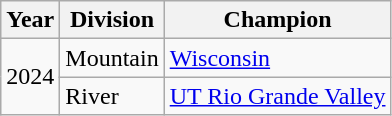<table class="wikitable">
<tr>
<th>Year</th>
<th>Division</th>
<th>Champion</th>
</tr>
<tr>
<td rowspan="2">2024</td>
<td>Mountain</td>
<td><a href='#'>Wisconsin</a></td>
</tr>
<tr>
<td>River</td>
<td><a href='#'>UT Rio Grande Valley</a></td>
</tr>
</table>
